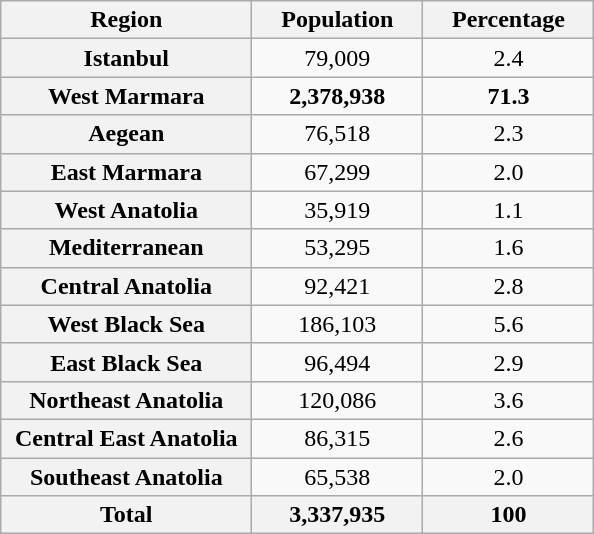<table class="wikitable">
<tr>
<th style="width:120pt;">Region</th>
<th style="width:80pt;">Population</th>
<th style="width:80pt;">Percentage</th>
</tr>
<tr>
<th style="width:120pt;">Istanbul</th>
<td style="text-align:center;">79,009</td>
<td style="text-align:center;">2.4</td>
</tr>
<tr>
<th style="width:120pt;">West Marmara</th>
<td style="text-align:center;"><strong>2,378,938</strong></td>
<td style="text-align:center;"><strong>71.3</strong></td>
</tr>
<tr>
<th style="width:120pt;">Aegean</th>
<td style="text-align:center;">76,518</td>
<td style="text-align:center;">2.3</td>
</tr>
<tr>
<th style="width:120pt;">East Marmara</th>
<td style="text-align:center;">67,299</td>
<td style="text-align:center;">2.0</td>
</tr>
<tr>
<th style="width:120pt;">West Anatolia</th>
<td style="text-align:center;">35,919</td>
<td style="text-align:center;">1.1</td>
</tr>
<tr>
<th style="width:120pt;">Mediterranean</th>
<td style="text-align:center;">53,295</td>
<td style="text-align:center;">1.6</td>
</tr>
<tr>
<th style="width:120pt;">Central Anatolia</th>
<td style="text-align:center;">92,421</td>
<td style="text-align:center;">2.8</td>
</tr>
<tr>
<th style="width:120pt;">West Black Sea</th>
<td style="text-align:center;">186,103</td>
<td style="text-align:center;">5.6</td>
</tr>
<tr>
<th style="width:120pt;">East Black Sea</th>
<td style="text-align:center;">96,494</td>
<td style="text-align:center;">2.9</td>
</tr>
<tr>
<th style="width:120pt;">Northeast Anatolia</th>
<td style="text-align:center;">120,086</td>
<td style="text-align:center;">3.6</td>
</tr>
<tr>
<th style="width:120pt;">Central East Anatolia</th>
<td style="text-align:center;">86,315</td>
<td style="text-align:center;">2.6</td>
</tr>
<tr>
<th style="width:120pt;">Southeast Anatolia</th>
<td style="text-align:center;">65,538</td>
<td style="text-align:center;">2.0</td>
</tr>
<tr>
<th style="width:120pt;">Total</th>
<th style="width:80pt;">3,337,935</th>
<th style="text-align:center;">100</th>
</tr>
</table>
